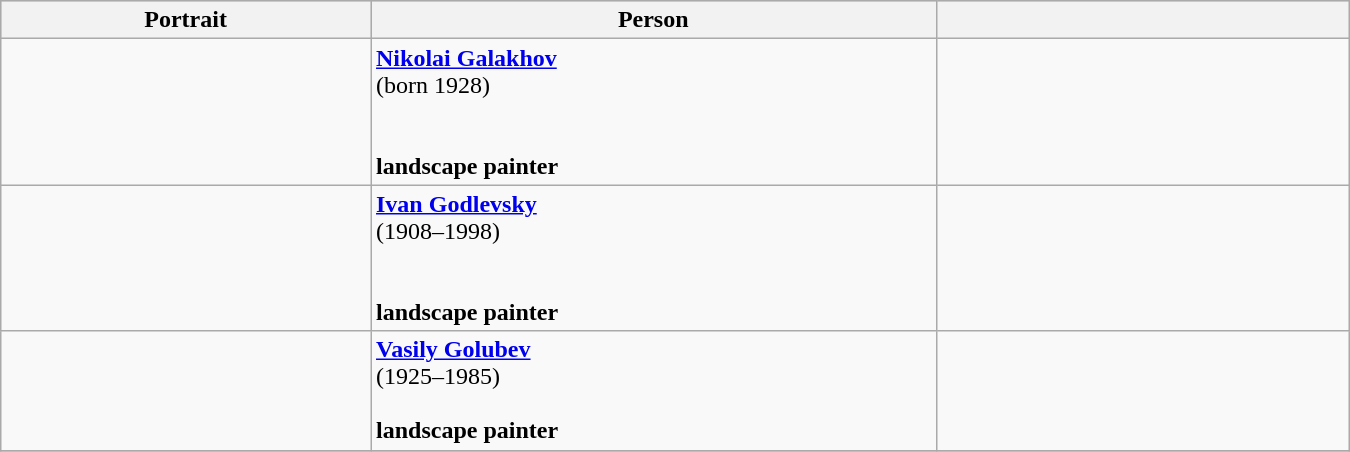<table class="wikitable" width=900pt>
<tr bgcolor="#cccccc">
<th width=17%>Portrait</th>
<th width=26%>Person</th>
<th width=19%></th>
</tr>
<tr>
<td align=center></td>
<td><strong><a href='#'>Nikolai Galakhov</a></strong><br>(born 1928)<br><br><br><strong>landscape painter</strong></td>
<td align=center></td>
</tr>
<tr>
<td align=center></td>
<td><strong><a href='#'>Ivan Godlevsky</a></strong> <br>(1908–1998)<br><br><br><strong>landscape painter</strong></td>
<td align=center></td>
</tr>
<tr>
<td align=center></td>
<td><strong><a href='#'>Vasily Golubev</a></strong> <br>(1925–1985)<br><br><strong>landscape painter</strong></td>
<td align=center></td>
</tr>
<tr>
</tr>
</table>
